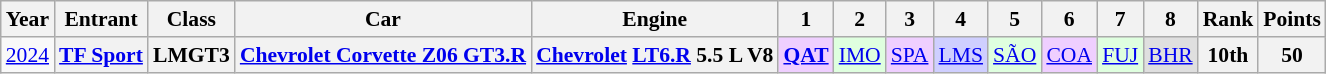<table class="wikitable" style="text-align:center; font-size:90%">
<tr>
<th>Year</th>
<th>Entrant</th>
<th>Class</th>
<th>Car</th>
<th>Engine</th>
<th>1</th>
<th>2</th>
<th>3</th>
<th>4</th>
<th>5</th>
<th>6</th>
<th>7</th>
<th>8</th>
<th>Rank</th>
<th>Points</th>
</tr>
<tr>
<td><a href='#'>2024</a></td>
<th nowrap><a href='#'>TF Sport</a></th>
<th>LMGT3</th>
<th nowrap><a href='#'>Chevrolet Corvette Z06 GT3.R</a></th>
<th nowrap><a href='#'>Chevrolet</a> <a href='#'>LT6.R</a> 5.5 L V8</th>
<td style="background:#EFCFFF;"><strong><a href='#'>QAT</a></strong><br></td>
<td style="background:#DFFFDF;"><a href='#'>IMO</a><br></td>
<td style="background:#EFCFFF;"><a href='#'>SPA</a><br></td>
<td style="background:#CFCFFF;"><a href='#'>LMS</a><br></td>
<td style="background:#DFFFDF;"><a href='#'>SÃO</a><br></td>
<td style="background:#EFCFFF;"><a href='#'>COA</a><br></td>
<td style="background:#DFFFDF;"><a href='#'>FUJ</a><br></td>
<td style="background:#dfdfdf;"><a href='#'>BHR</a><br></td>
<th>10th</th>
<th>50</th>
</tr>
</table>
